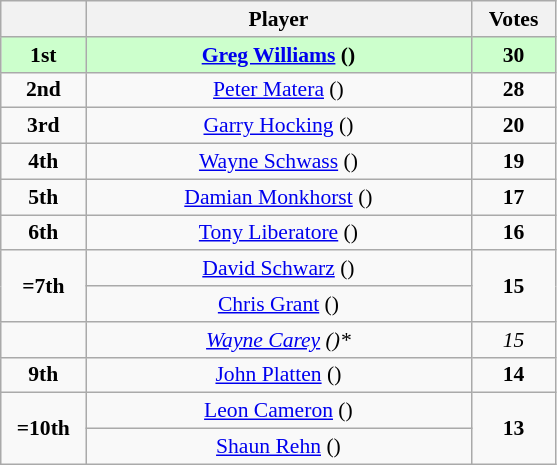<table class="wikitable" style="text-align: center; font-size: 90%;">
<tr>
<th width="50"></th>
<th width="250">Player</th>
<th width="50">Votes</th>
</tr>
<tr style="background: #CCFFCC;">
<td><strong>1st</strong></td>
<td><strong><a href='#'>Greg Williams</a> ()</strong></td>
<td><strong>30</strong></td>
</tr>
<tr>
<td><strong>2nd</strong></td>
<td><a href='#'>Peter Matera</a> ()</td>
<td><strong>28</strong></td>
</tr>
<tr>
<td><strong>3rd</strong></td>
<td><a href='#'>Garry Hocking</a> ()</td>
<td><strong>20</strong></td>
</tr>
<tr>
<td><strong>4th</strong></td>
<td><a href='#'>Wayne Schwass</a> ()</td>
<td><strong>19</strong></td>
</tr>
<tr>
<td><strong>5th</strong></td>
<td><a href='#'>Damian Monkhorst</a> ()</td>
<td><strong>17</strong></td>
</tr>
<tr>
<td><strong>6th</strong></td>
<td><a href='#'>Tony Liberatore</a> ()</td>
<td><strong>16</strong></td>
</tr>
<tr>
<td rowspan=2><strong>=7th</strong></td>
<td><a href='#'>David Schwarz</a> ()</td>
<td rowspan=2><strong>15</strong></td>
</tr>
<tr>
<td><a href='#'>Chris Grant</a> ()</td>
</tr>
<tr>
<td></td>
<td><em><a href='#'>Wayne Carey</a> ()*</em></td>
<td><em>15</em></td>
</tr>
<tr>
<td><strong>9th</strong></td>
<td><a href='#'>John Platten</a> ()</td>
<td><strong>14</strong></td>
</tr>
<tr>
<td rowspan=2><strong>=10th</strong></td>
<td><a href='#'>Leon Cameron</a> ()</td>
<td rowspan=2><strong>13</strong></td>
</tr>
<tr>
<td><a href='#'>Shaun Rehn</a> ()</td>
</tr>
</table>
